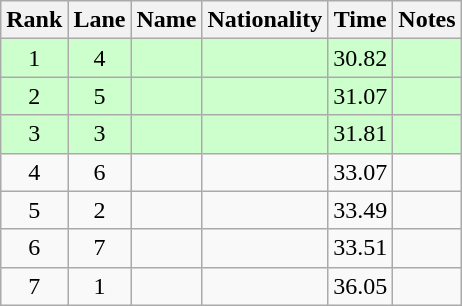<table class="wikitable sortable" style="text-align:center">
<tr>
<th>Rank</th>
<th>Lane</th>
<th>Name</th>
<th>Nationality</th>
<th>Time</th>
<th>Notes</th>
</tr>
<tr bgcolor=ccffcc>
<td>1</td>
<td>4</td>
<td align=left></td>
<td align=left></td>
<td>30.82</td>
<td><strong></strong></td>
</tr>
<tr bgcolor=ccffcc>
<td>2</td>
<td>5</td>
<td align=left></td>
<td align=left></td>
<td>31.07</td>
<td><strong></strong></td>
</tr>
<tr bgcolor=ccffcc>
<td>3</td>
<td>3</td>
<td align=left></td>
<td align=left></td>
<td>31.81</td>
<td><strong></strong></td>
</tr>
<tr>
<td>4</td>
<td>6</td>
<td align=left></td>
<td align=left></td>
<td>33.07</td>
<td></td>
</tr>
<tr>
<td>5</td>
<td>2</td>
<td align=left></td>
<td align=left></td>
<td>33.49</td>
<td></td>
</tr>
<tr>
<td>6</td>
<td>7</td>
<td align=left></td>
<td align=left></td>
<td>33.51</td>
<td></td>
</tr>
<tr>
<td>7</td>
<td>1</td>
<td align=left></td>
<td align=left></td>
<td>36.05</td>
<td></td>
</tr>
</table>
